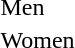<table>
<tr>
<td>Men</td>
<td></td>
<td></td>
<td></td>
</tr>
<tr>
<td>Women</td>
<td></td>
<td></td>
<td></td>
</tr>
</table>
